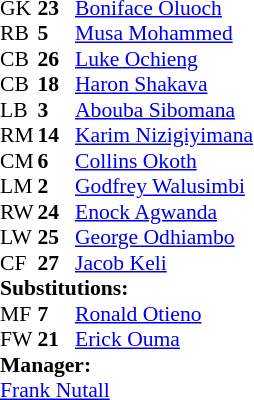<table style="font-size: 90%;" cellspacing="0" cellpadding="0">
<tr>
<th width=25></th>
<th width=25></th>
</tr>
<tr>
<td>GK</td>
<td><strong>23</strong></td>
<td> <a href='#'>Boniface Oluoch</a></td>
<td></td>
<td></td>
</tr>
<tr>
<td>RB</td>
<td><strong>5 </strong></td>
<td> <a href='#'>Musa Mohammed</a></td>
<td></td>
<td></td>
</tr>
<tr>
<td>CB</td>
<td><strong>26</strong></td>
<td> <a href='#'>Luke Ochieng</a></td>
<td></td>
<td></td>
</tr>
<tr>
<td>CB</td>
<td><strong>18</strong></td>
<td> <a href='#'>Haron Shakava</a></td>
<td></td>
<td></td>
</tr>
<tr>
<td>LB</td>
<td><strong>3 </strong></td>
<td> <a href='#'>Abouba Sibomana</a></td>
<td></td>
<td></td>
</tr>
<tr>
<td>RM</td>
<td><strong>14</strong></td>
<td> <a href='#'>Karim Nizigiyimana</a></td>
<td></td>
<td></td>
</tr>
<tr>
<td>CM</td>
<td><strong>6 </strong></td>
<td> <a href='#'>Collins Okoth</a></td>
<td></td>
<td></td>
</tr>
<tr>
<td>LM</td>
<td><strong>2 </strong></td>
<td> <a href='#'>Godfrey Walusimbi</a></td>
<td></td>
<td></td>
</tr>
<tr>
<td>RW</td>
<td><strong>24</strong></td>
<td> <a href='#'>Enock Agwanda</a></td>
<td></td>
<td></td>
</tr>
<tr>
<td>LW</td>
<td><strong>25</strong></td>
<td> <a href='#'>George Odhiambo</a></td>
<td></td>
<td></td>
</tr>
<tr>
<td>CF</td>
<td><strong>27</strong></td>
<td> <a href='#'>Jacob Keli</a></td>
<td></td>
<td></td>
</tr>
<tr>
<td colspan=3><strong>Substitutions:</strong></td>
</tr>
<tr>
<td>MF</td>
<td><strong>7 </strong></td>
<td> <a href='#'>Ronald Otieno</a></td>
<td></td>
<td></td>
</tr>
<tr>
<td>FW</td>
<td><strong>21</strong></td>
<td> <a href='#'>Erick Ouma</a></td>
<td></td>
<td></td>
</tr>
<tr>
<td colspan=3><strong>Manager:</strong></td>
</tr>
<tr>
<td colspan=3> <a href='#'>Frank Nutall</a></td>
</tr>
</table>
